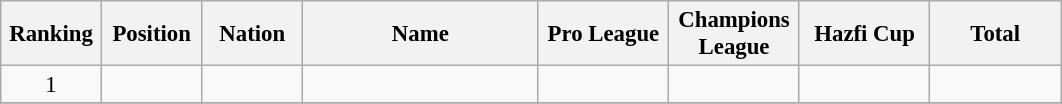<table class="wikitable" style="font-size: 95%; text-align: center;">
<tr>
<th width=60>Ranking</th>
<th width=60>Position</th>
<th width=60>Nation</th>
<th width=150>Name</th>
<th width=80>Pro League</th>
<th width=80>Champions League</th>
<th width=80>Hazfi Cup</th>
<th width=80>Total</th>
</tr>
<tr>
<td>1</td>
<td></td>
<td></td>
<td></td>
<td></td>
<td></td>
<td></td>
<td></td>
</tr>
<tr>
</tr>
</table>
